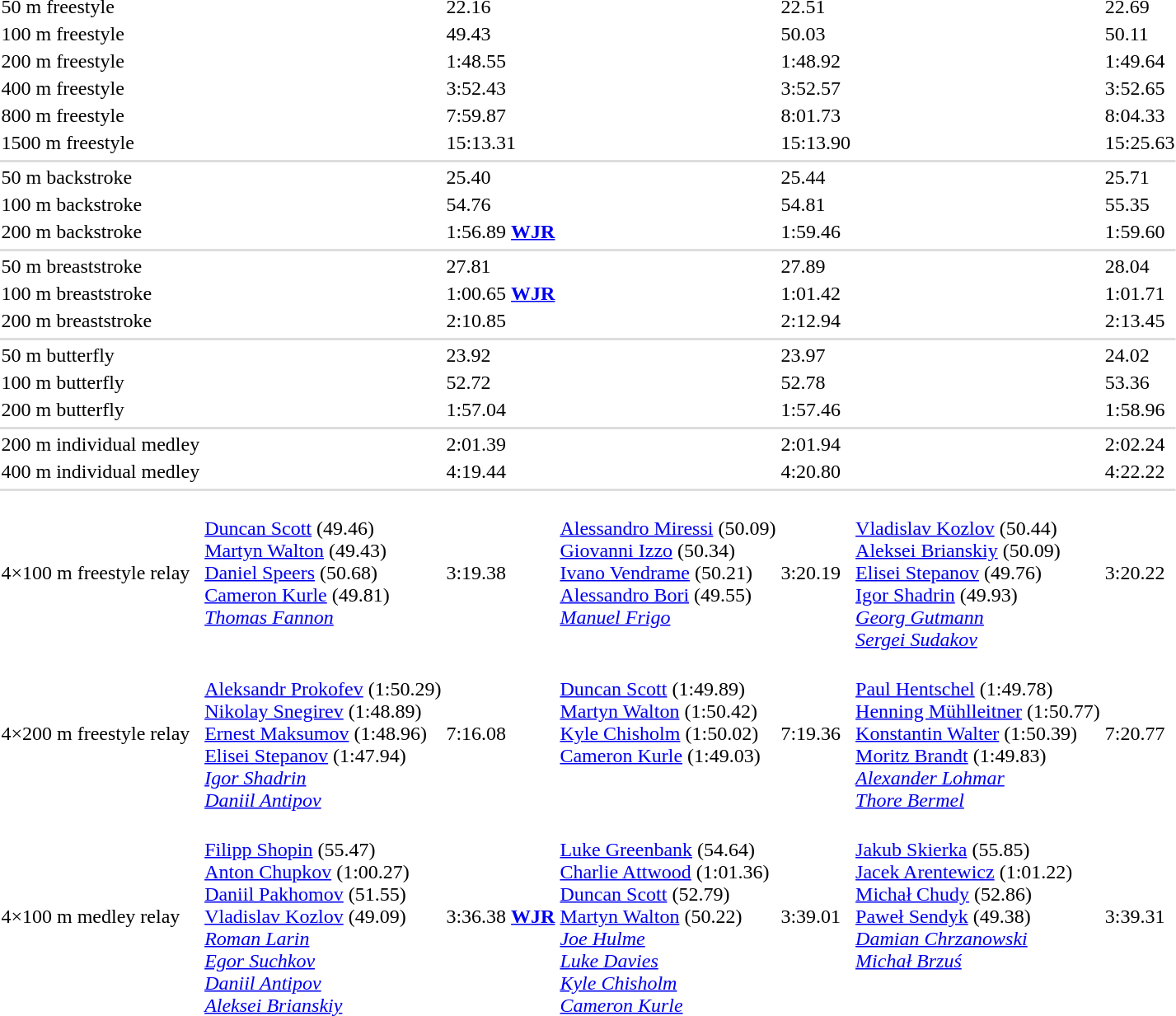<table>
<tr>
<td>50 m freestyle<br></td>
<td></td>
<td>22.16</td>
<td></td>
<td>22.51</td>
<td></td>
<td>22.69</td>
</tr>
<tr>
<td>100 m freestyle<br></td>
<td></td>
<td>49.43</td>
<td></td>
<td>50.03</td>
<td></td>
<td>50.11</td>
</tr>
<tr>
<td>200 m freestyle<br></td>
<td></td>
<td>1:48.55</td>
<td></td>
<td>1:48.92</td>
<td></td>
<td>1:49.64</td>
</tr>
<tr>
<td>400 m freestyle<br></td>
<td></td>
<td>3:52.43</td>
<td></td>
<td>3:52.57</td>
<td></td>
<td>3:52.65</td>
</tr>
<tr>
<td>800 m freestyle<br></td>
<td></td>
<td>7:59.87</td>
<td></td>
<td>8:01.73</td>
<td></td>
<td>8:04.33</td>
</tr>
<tr>
<td>1500 m freestyle<br></td>
<td></td>
<td>15:13.31</td>
<td></td>
<td>15:13.90</td>
<td></td>
<td>15:25.63</td>
</tr>
<tr>
</tr>
<tr bgcolor=#ddd>
<td colspan=7></td>
</tr>
<tr>
<td>50 m backstroke<br></td>
<td></td>
<td>25.40</td>
<td></td>
<td>25.44</td>
<td></td>
<td>25.71</td>
</tr>
<tr>
<td>100 m backstroke<br></td>
<td></td>
<td>54.76</td>
<td></td>
<td>54.81</td>
<td></td>
<td>55.35</td>
</tr>
<tr>
<td>200 m backstroke<br></td>
<td></td>
<td>1:56.89 <strong><a href='#'>WJR</a></strong></td>
<td></td>
<td>1:59.46</td>
<td></td>
<td>1:59.60</td>
</tr>
<tr>
</tr>
<tr bgcolor=#ddd>
<td colspan=7></td>
</tr>
<tr>
<td>50 m breaststroke<br></td>
<td></td>
<td>27.81</td>
<td></td>
<td>27.89</td>
<td></td>
<td>28.04</td>
</tr>
<tr>
<td>100 m breaststroke<br></td>
<td></td>
<td>1:00.65 <strong><a href='#'>WJR</a></strong></td>
<td></td>
<td>1:01.42</td>
<td></td>
<td>1:01.71</td>
</tr>
<tr>
<td>200 m breaststroke<br></td>
<td></td>
<td>2:10.85</td>
<td></td>
<td>2:12.94</td>
<td></td>
<td>2:13.45</td>
</tr>
<tr>
</tr>
<tr bgcolor=#ddd>
<td colspan=7></td>
</tr>
<tr>
<td>50 m butterfly<br></td>
<td></td>
<td>23.92</td>
<td></td>
<td>23.97</td>
<td></td>
<td>24.02</td>
</tr>
<tr>
<td>100 m butterfly<br></td>
<td></td>
<td>52.72</td>
<td></td>
<td>52.78</td>
<td></td>
<td>53.36</td>
</tr>
<tr>
<td>200 m butterfly<br></td>
<td></td>
<td>1:57.04</td>
<td></td>
<td>1:57.46</td>
<td></td>
<td>1:58.96</td>
</tr>
<tr>
</tr>
<tr bgcolor=#ddd>
<td colspan=7></td>
</tr>
<tr>
<td>200 m individual medley<br></td>
<td></td>
<td>2:01.39</td>
<td></td>
<td>2:01.94</td>
<td></td>
<td>2:02.24</td>
</tr>
<tr>
<td>400 m individual medley<br></td>
<td></td>
<td>4:19.44</td>
<td></td>
<td>4:20.80</td>
<td></td>
<td>4:22.22</td>
</tr>
<tr>
</tr>
<tr bgcolor=#ddd>
<td colspan=7></td>
</tr>
<tr>
<td>4×100 m freestyle relay<br></td>
<td valign=top><br><a href='#'>Duncan Scott</a> (49.46)<br><a href='#'>Martyn Walton</a> (49.43)<br><a href='#'>Daniel Speers</a> (50.68)<br><a href='#'>Cameron Kurle</a> (49.81)<br><em><a href='#'>Thomas Fannon</a></em></td>
<td>3:19.38</td>
<td valign=top><br><a href='#'>Alessandro Miressi</a> (50.09)<br><a href='#'>Giovanni Izzo</a> (50.34)<br><a href='#'>Ivano Vendrame</a> (50.21)<br><a href='#'>Alessandro Bori</a> (49.55)<br><em><a href='#'>Manuel Frigo</a></em></td>
<td>3:20.19</td>
<td valign=top><br><a href='#'>Vladislav Kozlov</a> (50.44)<br><a href='#'>Aleksei Brianskiy</a> (50.09)<br><a href='#'>Elisei Stepanov</a> (49.76)<br><a href='#'>Igor Shadrin</a> (49.93)<br><em><a href='#'>Georg Gutmann</a><br><a href='#'>Sergei Sudakov</a></em></td>
<td>3:20.22</td>
</tr>
<tr>
<td>4×200 m freestyle relay<br></td>
<td valign=top><br><a href='#'>Aleksandr Prokofev</a> (1:50.29)<br><a href='#'>Nikolay Snegirev</a> (1:48.89)<br><a href='#'>Ernest Maksumov</a> (1:48.96)<br><a href='#'>Elisei Stepanov</a> (1:47.94)<br><em><a href='#'>Igor Shadrin</a><br><a href='#'>Daniil Antipov</a></em></td>
<td>7:16.08</td>
<td valign=top><br><a href='#'>Duncan Scott</a> (1:49.89) <br><a href='#'>Martyn Walton</a> (1:50.42)<br><a href='#'>Kyle Chisholm</a> (1:50.02)<br><a href='#'>Cameron Kurle</a> (1:49.03)</td>
<td>7:19.36</td>
<td valign=top><br><a href='#'>Paul Hentschel</a> (1:49.78)<br><a href='#'>Henning Mühlleitner</a> (1:50.77)<br><a href='#'>Konstantin Walter</a> (1:50.39)<br><a href='#'>Moritz Brandt</a> (1:49.83)<br><em><a href='#'>Alexander Lohmar</a><br><a href='#'>Thore Bermel</a></em></td>
<td>7:20.77</td>
</tr>
<tr>
<td>4×100 m medley relay<br></td>
<td valign=top><br><a href='#'>Filipp Shopin</a> (55.47)<br><a href='#'>Anton Chupkov</a> (1:00.27)<br><a href='#'>Daniil Pakhomov</a> (51.55)<br><a href='#'>Vladislav Kozlov</a> (49.09)<br><em><a href='#'>Roman Larin</a><br><a href='#'>Egor Suchkov</a><br><a href='#'>Daniil Antipov</a><br><a href='#'>Aleksei Brianskiy</a></em></td>
<td>3:36.38  <strong><a href='#'>WJR</a></strong></td>
<td valign=top><br><a href='#'>Luke Greenbank</a> (54.64)<br><a href='#'>Charlie Attwood</a> (1:01.36)<br><a href='#'>Duncan Scott</a> (52.79)<br><a href='#'>Martyn Walton</a> (50.22)<br><em><a href='#'>Joe Hulme</a><br><a href='#'>Luke Davies</a><br><a href='#'>Kyle Chisholm</a><br><a href='#'>Cameron Kurle</a></em></td>
<td>3:39.01</td>
<td valign=top><br><a href='#'>Jakub Skierka</a> (55.85)<br><a href='#'>Jacek Arentewicz</a> (1:01.22)<br><a href='#'>Michał Chudy</a> (52.86)<br><a href='#'>Paweł Sendyk</a> (49.38)<br><em><a href='#'>Damian Chrzanowski</a><br><a href='#'>Michał Brzuś</a></em></td>
<td>3:39.31</td>
</tr>
</table>
